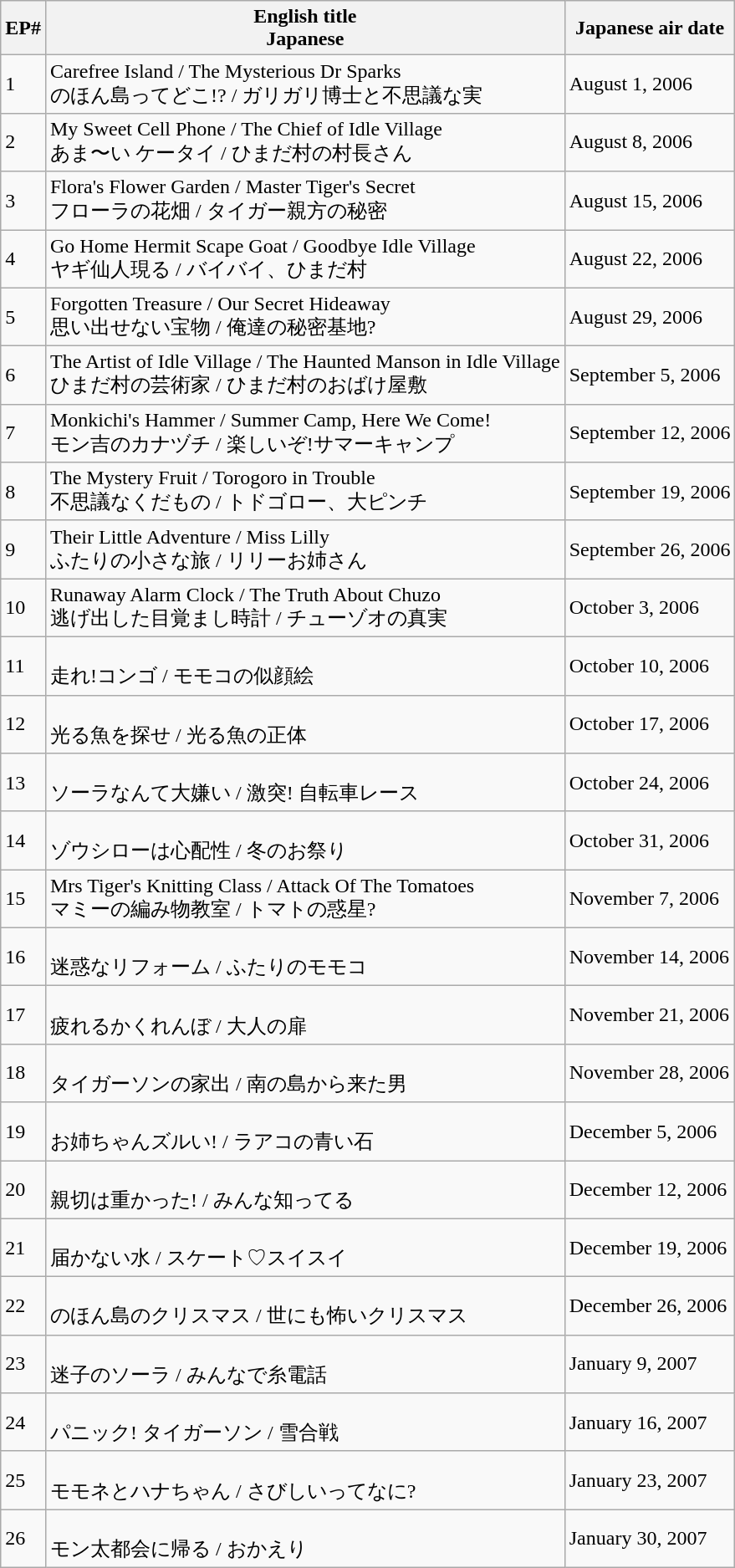<table class="wikitable">
<tr>
<th>EP#</th>
<th>English title<br>Japanese</th>
<th>Japanese air date</th>
</tr>
<tr>
<td>1</td>
<td>Carefree Island / The Mysterious Dr Sparks<br>のほん島ってどこ!? / ガリガリ博士と不思議な実</td>
<td>August 1, 2006</td>
</tr>
<tr>
<td>2</td>
<td>My Sweet Cell Phone / The Chief of Idle Village<br>あま〜い ケータイ / ひまだ村の村長さん</td>
<td>August 8, 2006</td>
</tr>
<tr>
<td>3</td>
<td>Flora's Flower Garden / Master Tiger's Secret<br>フローラの花畑 / タイガー親方の秘密</td>
<td>August 15, 2006</td>
</tr>
<tr>
<td>4</td>
<td>Go Home Hermit Scape Goat / Goodbye Idle Village<br>ヤギ仙人現る / バイバイ、ひまだ村</td>
<td>August 22, 2006</td>
</tr>
<tr>
<td>5</td>
<td>Forgotten Treasure / Our Secret Hideaway<br>思い出せない宝物 / 俺達の秘密基地?</td>
<td>August 29, 2006</td>
</tr>
<tr>
<td>6</td>
<td>The Artist of Idle Village / The Haunted Manson in Idle Village<br>ひまだ村の芸術家 / ひまだ村のおばけ屋敷</td>
<td>September 5, 2006</td>
</tr>
<tr>
<td>7</td>
<td>Monkichi's Hammer / Summer Camp, Here We Come!<br>モン吉のカナヅチ / 楽しいぞ!サマーキャンプ</td>
<td>September 12, 2006</td>
</tr>
<tr>
<td>8</td>
<td>The Mystery Fruit / Torogoro in Trouble<br>不思議なくだもの / トドゴロー、大ピンチ</td>
<td>September 19, 2006</td>
</tr>
<tr>
<td>9</td>
<td>Their Little Adventure / Miss Lilly<br>ふたりの小さな旅 / リリーお姉さん</td>
<td>September 26, 2006</td>
</tr>
<tr>
<td>10</td>
<td>Runaway Alarm Clock / The Truth About Chuzo<br>逃げ出した目覚まし時計 / チューゾオの真実</td>
<td>October 3, 2006</td>
</tr>
<tr>
<td>11</td>
<td><br>走れ!コンゴ / モモコの似顔絵</td>
<td>October 10, 2006</td>
</tr>
<tr>
<td>12</td>
<td><br>光る魚を探せ / 光る魚の正体</td>
<td>October 17, 2006</td>
</tr>
<tr>
<td>13</td>
<td><br>ソーラなんて大嫌い / 激突! 自転車レース</td>
<td>October 24, 2006</td>
</tr>
<tr>
<td>14</td>
<td><br>ゾウシローは心配性 / 冬のお祭り</td>
<td>October 31, 2006</td>
</tr>
<tr>
<td>15</td>
<td>Mrs Tiger's Knitting Class / Attack Of The Tomatoes<br>マミーの編み物教室 / トマトの惑星?</td>
<td>November 7, 2006</td>
</tr>
<tr>
<td>16</td>
<td><br>迷惑なリフォーム / ふたりのモモコ</td>
<td>November 14, 2006</td>
</tr>
<tr>
<td>17</td>
<td><br>疲れるかくれんぼ / 大人の扉</td>
<td>November 21, 2006</td>
</tr>
<tr>
<td>18</td>
<td><br>タイガーソンの家出 / 南の島から来た男</td>
<td>November 28, 2006</td>
</tr>
<tr>
<td>19</td>
<td><br>お姉ちゃんズルい! / ラアコの青い石</td>
<td>December 5, 2006</td>
</tr>
<tr>
<td>20</td>
<td><br>親切は重かった! / みんな知ってる</td>
<td>December 12, 2006</td>
</tr>
<tr>
<td>21</td>
<td><br>届かない水 / スケート♡スイスイ</td>
<td>December 19, 2006</td>
</tr>
<tr>
<td>22</td>
<td><br>のほん島のクリスマス / 世にも怖いクリスマス</td>
<td>December 26, 2006</td>
</tr>
<tr>
<td>23</td>
<td><br>迷子のソーラ / みんなで糸電話</td>
<td>January 9, 2007</td>
</tr>
<tr>
<td>24</td>
<td><br>パニック! タイガーソン / 雪合戦</td>
<td>January 16, 2007</td>
</tr>
<tr>
<td>25</td>
<td><br>モモネとハナちゃん / さびしいってなに?</td>
<td>January 23, 2007</td>
</tr>
<tr>
<td>26</td>
<td><br>モン太都会に帰る / おかえり</td>
<td>January 30, 2007</td>
</tr>
</table>
